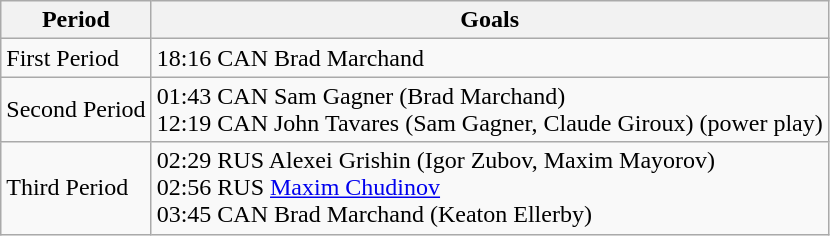<table class="wikitable">
<tr>
<th>Period</th>
<th>Goals</th>
</tr>
<tr>
<td>First Period</td>
<td>18:16 CAN Brad Marchand</td>
</tr>
<tr>
<td>Second Period</td>
<td>01:43 CAN Sam Gagner (Brad Marchand)<br>12:19 CAN John Tavares (Sam Gagner, Claude Giroux) (power play)</td>
</tr>
<tr>
<td>Third Period</td>
<td>02:29 RUS Alexei Grishin (Igor Zubov, Maxim Mayorov)<br>02:56 RUS <a href='#'>Maxim Chudinov</a><br>03:45 CAN Brad Marchand (Keaton Ellerby)</td>
</tr>
</table>
